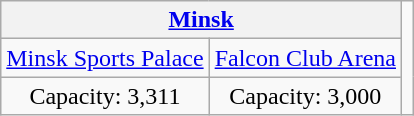<table class="wikitable" style="text-align:center;">
<tr>
<th colspan=2><a href='#'>Minsk</a></th>
<td rowspan="4"><br></td>
</tr>
<tr>
<td><a href='#'>Minsk Sports Palace</a></td>
<td><a href='#'>Falcon Club Arena</a></td>
</tr>
<tr>
<td>Capacity: 3,311</td>
<td>Capacity: 3,000</td>
</tr>
</table>
